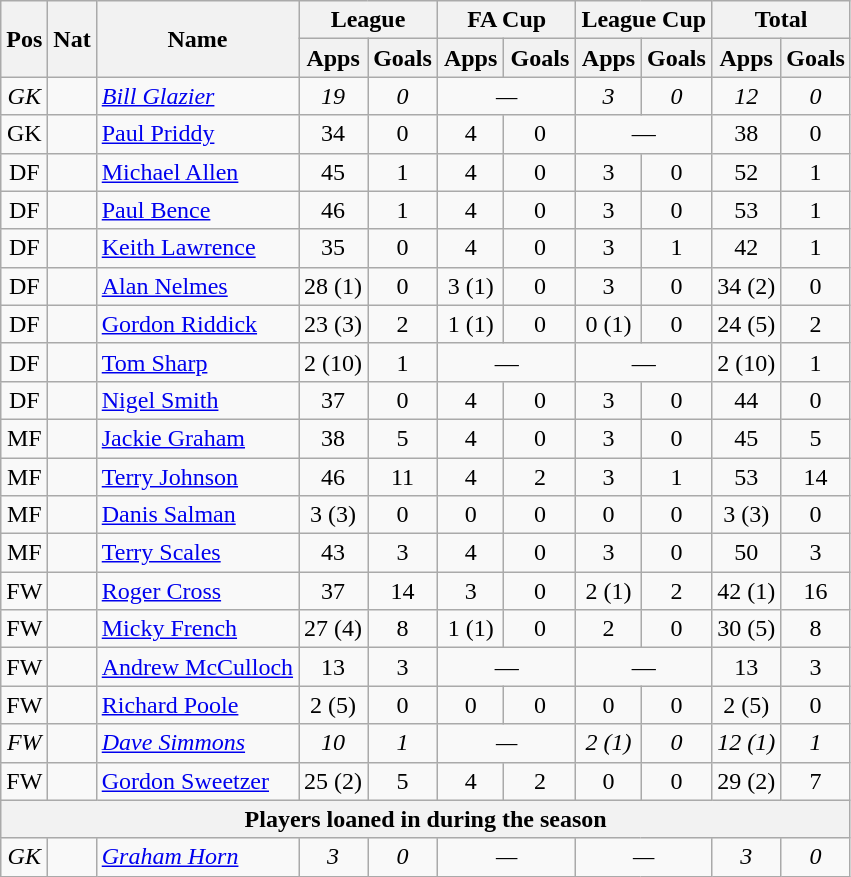<table class="wikitable" style="text-align:center">
<tr>
<th rowspan="2">Pos</th>
<th rowspan="2">Nat</th>
<th rowspan="2">Name</th>
<th colspan="2" style="width:85px;">League</th>
<th colspan="2" style="width:85px;">FA Cup</th>
<th colspan="2">League Cup</th>
<th colspan="2" style="width:85px;">Total</th>
</tr>
<tr>
<th>Apps</th>
<th>Goals</th>
<th>Apps</th>
<th>Goals</th>
<th>Apps</th>
<th>Goals</th>
<th>Apps</th>
<th>Goals</th>
</tr>
<tr>
<td><em>GK</em></td>
<td><em></em></td>
<td style="text-align:left;"><em><a href='#'>Bill Glazier</a></em></td>
<td><em>19</em></td>
<td><em>0</em></td>
<td colspan="2"><em>—</em></td>
<td><em>3</em></td>
<td><em>0</em></td>
<td><em>12</em></td>
<td><em>0</em></td>
</tr>
<tr>
<td>GK</td>
<td></td>
<td style="text-align:left;"><a href='#'>Paul Priddy</a></td>
<td>34</td>
<td>0</td>
<td>4</td>
<td>0</td>
<td colspan="2">—</td>
<td>38</td>
<td>0</td>
</tr>
<tr>
<td>DF</td>
<td></td>
<td style="text-align:left;"><a href='#'>Michael Allen</a></td>
<td>45</td>
<td>1</td>
<td>4</td>
<td>0</td>
<td>3</td>
<td>0</td>
<td>52</td>
<td>1</td>
</tr>
<tr>
<td>DF</td>
<td></td>
<td style="text-align:left;"><a href='#'>Paul Bence</a></td>
<td>46</td>
<td>1</td>
<td>4</td>
<td>0</td>
<td>3</td>
<td>0</td>
<td>53</td>
<td>1</td>
</tr>
<tr>
<td>DF</td>
<td></td>
<td style="text-align:left;"><a href='#'>Keith Lawrence</a></td>
<td>35</td>
<td>0</td>
<td>4</td>
<td>0</td>
<td>3</td>
<td>1</td>
<td>42</td>
<td>1</td>
</tr>
<tr>
<td>DF</td>
<td></td>
<td style="text-align:left;"><a href='#'>Alan Nelmes</a></td>
<td>28 (1)</td>
<td>0</td>
<td>3 (1)</td>
<td>0</td>
<td>3</td>
<td>0</td>
<td>34 (2)</td>
<td>0</td>
</tr>
<tr>
<td>DF</td>
<td></td>
<td style="text-align:left;"><a href='#'>Gordon Riddick</a></td>
<td>23 (3)</td>
<td>2</td>
<td>1 (1)</td>
<td>0</td>
<td>0 (1)</td>
<td>0</td>
<td>24 (5)</td>
<td>2</td>
</tr>
<tr>
<td>DF</td>
<td></td>
<td style="text-align:left;"><a href='#'>Tom Sharp</a></td>
<td>2 (10)</td>
<td>1</td>
<td colspan="2">—</td>
<td colspan="2">—</td>
<td>2 (10)</td>
<td>1</td>
</tr>
<tr>
<td>DF</td>
<td></td>
<td style="text-align:left;"><a href='#'>Nigel Smith</a></td>
<td>37</td>
<td>0</td>
<td>4</td>
<td>0</td>
<td>3</td>
<td>0</td>
<td>44</td>
<td>0</td>
</tr>
<tr>
<td>MF</td>
<td></td>
<td style="text-align:left;"><a href='#'>Jackie Graham</a></td>
<td>38</td>
<td>5</td>
<td>4</td>
<td>0</td>
<td>3</td>
<td>0</td>
<td>45</td>
<td>5</td>
</tr>
<tr>
<td>MF</td>
<td></td>
<td style="text-align:left;"><a href='#'>Terry Johnson</a></td>
<td>46</td>
<td>11</td>
<td>4</td>
<td>2</td>
<td>3</td>
<td>1</td>
<td>53</td>
<td>14</td>
</tr>
<tr>
<td>MF</td>
<td></td>
<td style="text-align:left;"><a href='#'>Danis Salman</a></td>
<td>3 (3)</td>
<td>0</td>
<td>0</td>
<td>0</td>
<td>0</td>
<td>0</td>
<td>3 (3)</td>
<td>0</td>
</tr>
<tr>
<td>MF</td>
<td></td>
<td style="text-align:left;"><a href='#'>Terry Scales</a></td>
<td>43</td>
<td>3</td>
<td>4</td>
<td>0</td>
<td>3</td>
<td>0</td>
<td>50</td>
<td>3</td>
</tr>
<tr>
<td>FW</td>
<td></td>
<td style="text-align:left;"><a href='#'>Roger Cross</a></td>
<td>37</td>
<td>14</td>
<td>3</td>
<td>0</td>
<td>2 (1)</td>
<td>2</td>
<td>42 (1)</td>
<td>16</td>
</tr>
<tr>
<td>FW</td>
<td></td>
<td style="text-align:left;"><a href='#'>Micky French</a></td>
<td>27 (4)</td>
<td>8</td>
<td>1 (1)</td>
<td>0</td>
<td>2</td>
<td>0</td>
<td>30 (5)</td>
<td>8</td>
</tr>
<tr>
<td>FW</td>
<td></td>
<td style="text-align:left;"><a href='#'>Andrew McCulloch</a></td>
<td>13</td>
<td>3</td>
<td colspan="2">—</td>
<td colspan="2">—</td>
<td>13</td>
<td>3</td>
</tr>
<tr>
<td>FW</td>
<td></td>
<td style="text-align:left;"><a href='#'>Richard Poole</a></td>
<td>2 (5)</td>
<td>0</td>
<td>0</td>
<td>0</td>
<td>0</td>
<td>0</td>
<td>2 (5)</td>
<td>0</td>
</tr>
<tr>
<td><em>FW</em></td>
<td><em></em></td>
<td style="text-align:left;"><a href='#'><em>Dave Simmons</em></a></td>
<td><em>10</em></td>
<td><em>1</em></td>
<td colspan="2"><em>—</em></td>
<td><em>2 (1)</em></td>
<td><em>0</em></td>
<td><em>12 (1)</em></td>
<td><em>1</em></td>
</tr>
<tr>
<td>FW</td>
<td></td>
<td style="text-align:left;"><a href='#'>Gordon Sweetzer</a></td>
<td>25 (2)</td>
<td>5</td>
<td>4</td>
<td>2</td>
<td>0</td>
<td>0</td>
<td>29 (2)</td>
<td>7</td>
</tr>
<tr>
<th colspan="11">Players loaned in during the season</th>
</tr>
<tr>
<td><em>GK</em></td>
<td><em></em></td>
<td style="text-align:left;"><em><a href='#'>Graham Horn</a></em></td>
<td><em>3</em></td>
<td><em>0</em></td>
<td colspan="2"><em>—</em></td>
<td colspan="2"><em>—</em></td>
<td><em>3</em></td>
<td><em>0</em></td>
</tr>
</table>
